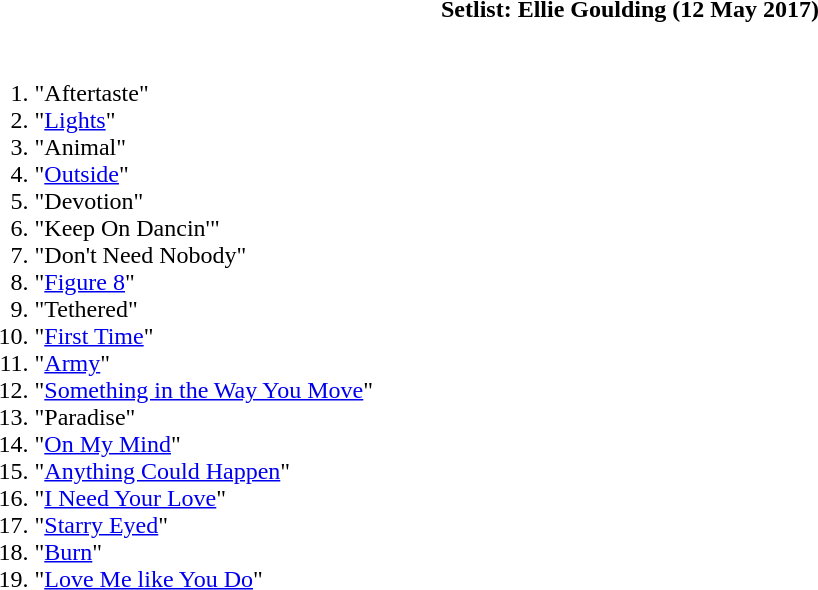<table class="toccolours collapsible collapsed" style="min-width:55em">
<tr>
<th>Setlist: Ellie Goulding (12 May 2017)</th>
</tr>
<tr>
<td><br><ol><li>"Aftertaste"</li><li>"<a href='#'>Lights</a>"</li><li>"Animal"</li><li>"<a href='#'>Outside</a>"</li><li>"Devotion"</li><li>"Keep On Dancin'"</li><li>"Don't Need Nobody"</li><li>"<a href='#'>Figure 8</a>"</li><li>"Tethered" </li><li>"<a href='#'>First Time</a>"</li><li>"<a href='#'>Army</a>"</li><li>"<a href='#'>Something in the Way You Move</a>"</li><li>"Paradise"</li><li>"<a href='#'>On My Mind</a>"</li><li>"<a href='#'>Anything Could Happen</a>"</li><li>"<a href='#'>I Need Your Love</a>"</li><li>"<a href='#'>Starry Eyed</a>"</li><li>"<a href='#'>Burn</a>"</li><li>"<a href='#'>Love Me like You Do</a>"</li></ol></td>
</tr>
</table>
